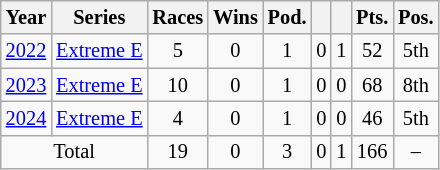<table class="wikitable" style="text-align:center; font-size:85%">
<tr>
<th>Year</th>
<th>Series</th>
<th>Races</th>
<th>Wins</th>
<th>Pod.</th>
<th></th>
<th></th>
<th>Pts.</th>
<th>Pos.</th>
</tr>
<tr>
<td><a href='#'>2022</a></td>
<td><a href='#'>Extreme E</a></td>
<td>5</td>
<td>0</td>
<td>1</td>
<td>0</td>
<td>1</td>
<td>52</td>
<td>5th</td>
</tr>
<tr>
<td><a href='#'>2023</a></td>
<td><a href='#'>Extreme E</a></td>
<td>10</td>
<td>0</td>
<td>1</td>
<td>0</td>
<td>0</td>
<td>68</td>
<td>8th</td>
</tr>
<tr>
<td><a href='#'>2024</a></td>
<td><a href='#'>Extreme E</a></td>
<td>4</td>
<td>0</td>
<td>1</td>
<td>0</td>
<td>0</td>
<td>46</td>
<td>5th</td>
</tr>
<tr>
<td colspan="2">Total</td>
<td>19</td>
<td>0</td>
<td>3</td>
<td>0</td>
<td>1</td>
<td>166</td>
<td>–</td>
</tr>
</table>
